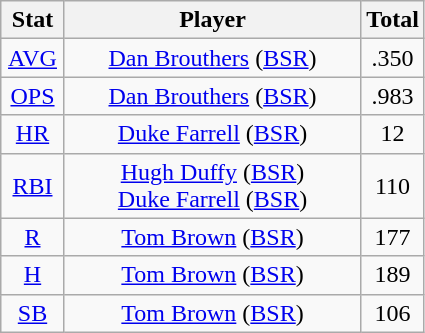<table class="wikitable" style="text-align:center;">
<tr>
<th style="width:15%;">Stat</th>
<th>Player</th>
<th style="width:15%;">Total</th>
</tr>
<tr>
<td><a href='#'>AVG</a></td>
<td><a href='#'>Dan Brouthers</a> (<a href='#'>BSR</a>)</td>
<td>.350</td>
</tr>
<tr>
<td><a href='#'>OPS</a></td>
<td><a href='#'>Dan Brouthers</a> (<a href='#'>BSR</a>)</td>
<td>.983</td>
</tr>
<tr>
<td><a href='#'>HR</a></td>
<td><a href='#'>Duke Farrell</a> (<a href='#'>BSR</a>)</td>
<td>12</td>
</tr>
<tr>
<td><a href='#'>RBI</a></td>
<td><a href='#'>Hugh Duffy</a> (<a href='#'>BSR</a>)<br><a href='#'>Duke Farrell</a> (<a href='#'>BSR</a>)</td>
<td>110</td>
</tr>
<tr>
<td><a href='#'>R</a></td>
<td><a href='#'>Tom Brown</a> (<a href='#'>BSR</a>)</td>
<td>177</td>
</tr>
<tr>
<td><a href='#'>H</a></td>
<td><a href='#'>Tom Brown</a> (<a href='#'>BSR</a>)</td>
<td>189</td>
</tr>
<tr>
<td><a href='#'>SB</a></td>
<td><a href='#'>Tom Brown</a> (<a href='#'>BSR</a>)</td>
<td>106</td>
</tr>
</table>
